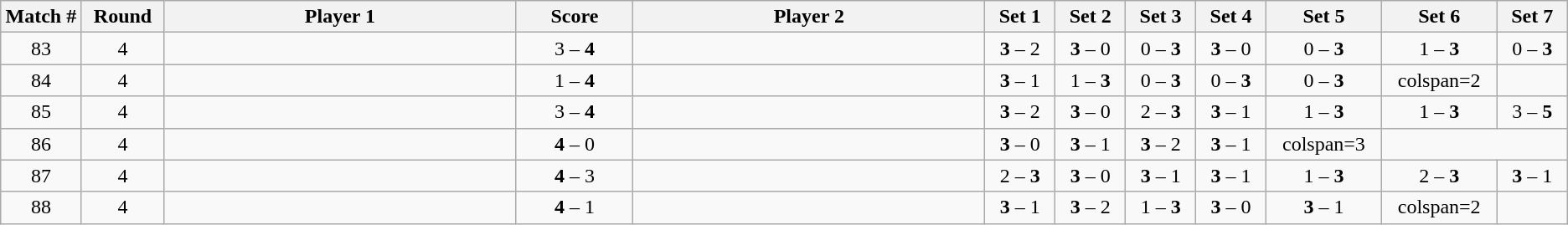<table class="wikitable">
<tr>
<th width="2%">Match #</th>
<th width="2%">Round</th>
<th width="15%">Player 1</th>
<th width="5%">Score</th>
<th width="15%">Player 2</th>
<th width="3%">Set 1</th>
<th width="3%">Set 2</th>
<th width="3%">Set 3</th>
<th width="3%">Set 4</th>
<th width="3%">Set 5</th>
<th width="3%">Set 6</th>
<th width="3%">Set 7</th>
</tr>
<tr style=text-align:center;">
<td>83</td>
<td>4</td>
<td></td>
<td>3 – <strong>4</strong></td>
<td></td>
<td><strong>3</strong> – 2</td>
<td><strong>3</strong> – 0</td>
<td>0 – <strong>3</strong></td>
<td><strong>3</strong> – 0</td>
<td>0 – <strong>3</strong></td>
<td>1 – <strong>3</strong></td>
<td>0 – <strong>3</strong></td>
</tr>
<tr style=text-align:center;">
<td>84</td>
<td>4</td>
<td></td>
<td>1 – <strong>4</strong></td>
<td></td>
<td><strong>3</strong> – 1</td>
<td>1 – <strong>3</strong></td>
<td>0 – <strong>3</strong></td>
<td>0 – <strong>3</strong></td>
<td>0 – <strong>3</strong></td>
<td>colspan=2</td>
</tr>
<tr style=text-align:center;">
<td>85</td>
<td>4</td>
<td></td>
<td>3 – <strong>4</strong></td>
<td></td>
<td><strong>3</strong> – 2</td>
<td><strong>3</strong> – 0</td>
<td>2 – <strong>3</strong></td>
<td><strong>3</strong> – 1</td>
<td>1 – <strong>3</strong></td>
<td>1 – <strong>3</strong></td>
<td>3 – <strong>5</strong></td>
</tr>
<tr style=text-align:center;">
<td>86</td>
<td>4</td>
<td></td>
<td><strong>4</strong> – 0</td>
<td></td>
<td><strong>3</strong> – 0</td>
<td><strong>3</strong> – 1</td>
<td><strong>3</strong> – 2</td>
<td><strong>3</strong> – 1</td>
<td>colspan=3</td>
</tr>
<tr style=text-align:center;">
<td>87</td>
<td>4</td>
<td></td>
<td><strong>4</strong> – 3</td>
<td></td>
<td>2 – <strong>3</strong></td>
<td><strong>3</strong> – 0</td>
<td><strong>3</strong> – 1</td>
<td><strong>3</strong> – 1</td>
<td>1 – <strong>3</strong></td>
<td>2 – <strong>3</strong></td>
<td><strong>3</strong> – 1</td>
</tr>
<tr style=text-align:center;">
<td>88</td>
<td>4</td>
<td></td>
<td><strong>4</strong> – 1</td>
<td></td>
<td><strong>3</strong> – 1</td>
<td><strong>3</strong> – 2</td>
<td>1 – <strong>3</strong></td>
<td><strong>3</strong> – 0</td>
<td><strong>3</strong> – 1</td>
<td>colspan=2</td>
</tr>
</table>
